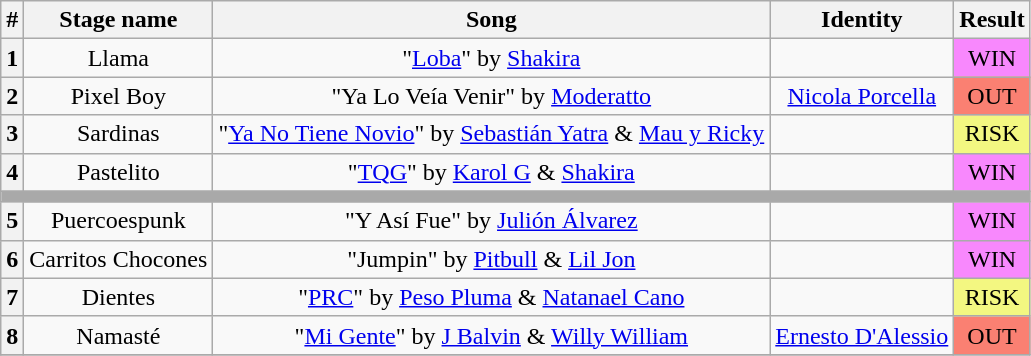<table class="wikitable plainrowheaders" style="text-align: center;">
<tr>
<th>#</th>
<th>Stage name</th>
<th>Song</th>
<th>Identity</th>
<th>Result</th>
</tr>
<tr>
<th>1</th>
<td>Llama</td>
<td>"<a href='#'>Loba</a>" by <a href='#'>Shakira</a></td>
<td></td>
<td bgcolor=#F888FD>WIN</td>
</tr>
<tr>
<th>2</th>
<td>Pixel Boy</td>
<td>"Ya Lo Veía Venir" by <a href='#'>Moderatto</a></td>
<td><a href='#'>Nicola Porcella</a></td>
<td bgcolor=salmon>OUT</td>
</tr>
<tr>
<th>3</th>
<td>Sardinas</td>
<td>"<a href='#'>Ya No Tiene Novio</a>" by <a href='#'>Sebastián Yatra</a> & <a href='#'>Mau y Ricky</a></td>
<td></td>
<td bgcolor=#F3F781>RISK</td>
</tr>
<tr>
<th>4</th>
<td>Pastelito</td>
<td>"<a href='#'>TQG</a>" by <a href='#'>Karol G</a> & <a href='#'>Shakira</a></td>
<td></td>
<td bgcolor=#F888FD>WIN</td>
</tr>
<tr>
<td colspan="5" style="background:darkgray"></td>
</tr>
<tr>
<th>5</th>
<td>Puercoespunk</td>
<td>"Y Así Fue" by <a href='#'>Julión Álvarez</a></td>
<td></td>
<td bgcolor=#F888FD>WIN</td>
</tr>
<tr>
<th>6</th>
<td>Carritos Chocones</td>
<td>"Jumpin" by <a href='#'>Pitbull</a> & <a href='#'>Lil Jon</a></td>
<td></td>
<td bgcolor=#F888FD>WIN</td>
</tr>
<tr>
<th>7</th>
<td>Dientes</td>
<td>"<a href='#'>PRC</a>" by <a href='#'>Peso Pluma</a> & <a href='#'>Natanael Cano</a></td>
<td></td>
<td bgcolor=#F3F781>RISK</td>
</tr>
<tr>
<th>8</th>
<td>Namasté</td>
<td>"<a href='#'>Mi Gente</a>" by <a href='#'>J Balvin</a> & <a href='#'>Willy William</a></td>
<td><a href='#'>Ernesto D'Alessio</a></td>
<td bgcolor=salmon>OUT</td>
</tr>
<tr>
</tr>
</table>
